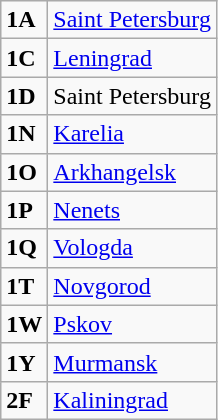<table class=wikitable>
<tr>
<td><strong>1A</strong></td>
<td><a href='#'>Saint Petersburg</a></td>
</tr>
<tr>
<td><strong>1C</strong></td>
<td><a href='#'>Leningrad</a></td>
</tr>
<tr>
<td><strong>1D</strong></td>
<td>Saint Petersburg</td>
</tr>
<tr>
<td><strong>1N</strong></td>
<td><a href='#'>Karelia</a></td>
</tr>
<tr>
<td><strong>1O</strong></td>
<td><a href='#'>Arkhangelsk</a></td>
</tr>
<tr>
<td><strong>1P</strong></td>
<td><a href='#'>Nenets</a></td>
</tr>
<tr>
<td><strong>1Q</strong></td>
<td><a href='#'>Vologda</a></td>
</tr>
<tr>
<td><strong>1T</strong></td>
<td><a href='#'>Novgorod</a></td>
</tr>
<tr>
<td><strong>1W</strong></td>
<td><a href='#'>Pskov</a></td>
</tr>
<tr>
<td><strong>1Y</strong></td>
<td><a href='#'>Murmansk</a></td>
</tr>
<tr>
<td><strong>2F</strong></td>
<td><a href='#'>Kaliningrad</a></td>
</tr>
</table>
